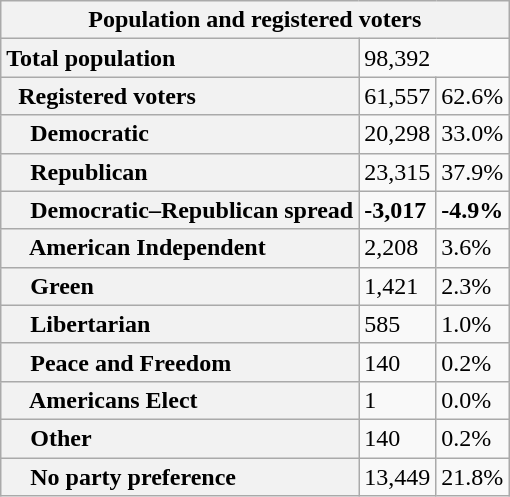<table class="wikitable collapsible collapsed">
<tr>
<th colspan="3">Population and registered voters</th>
</tr>
<tr>
<th scope="row" style="text-align: left;">Total population</th>
<td colspan="2">98,392</td>
</tr>
<tr>
<th scope="row" style="text-align: left;">  Registered voters</th>
<td>61,557</td>
<td>62.6%</td>
</tr>
<tr>
<th scope="row" style="text-align: left;">    Democratic</th>
<td>20,298</td>
<td>33.0%</td>
</tr>
<tr>
<th scope="row" style="text-align: left;">    Republican</th>
<td>23,315</td>
<td>37.9%</td>
</tr>
<tr>
<th scope="row" style="text-align: left;">    Democratic–Republican spread</th>
<td><span><strong>-3,017</strong></span></td>
<td><span><strong>-4.9%</strong></span></td>
</tr>
<tr>
<th scope="row" style="text-align: left;">    American Independent</th>
<td>2,208</td>
<td>3.6%</td>
</tr>
<tr>
<th scope="row" style="text-align: left;">    Green</th>
<td>1,421</td>
<td>2.3%</td>
</tr>
<tr>
<th scope="row" style="text-align: left;">    Libertarian</th>
<td>585</td>
<td>1.0%</td>
</tr>
<tr>
<th scope="row" style="text-align: left;">    Peace and Freedom</th>
<td>140</td>
<td>0.2%</td>
</tr>
<tr>
<th scope="row" style="text-align: left;">    Americans Elect</th>
<td>1</td>
<td>0.0%</td>
</tr>
<tr>
<th scope="row" style="text-align: left;">    Other</th>
<td>140</td>
<td>0.2%</td>
</tr>
<tr>
<th scope="row" style="text-align: left;">    No party preference</th>
<td>13,449</td>
<td>21.8%</td>
</tr>
</table>
